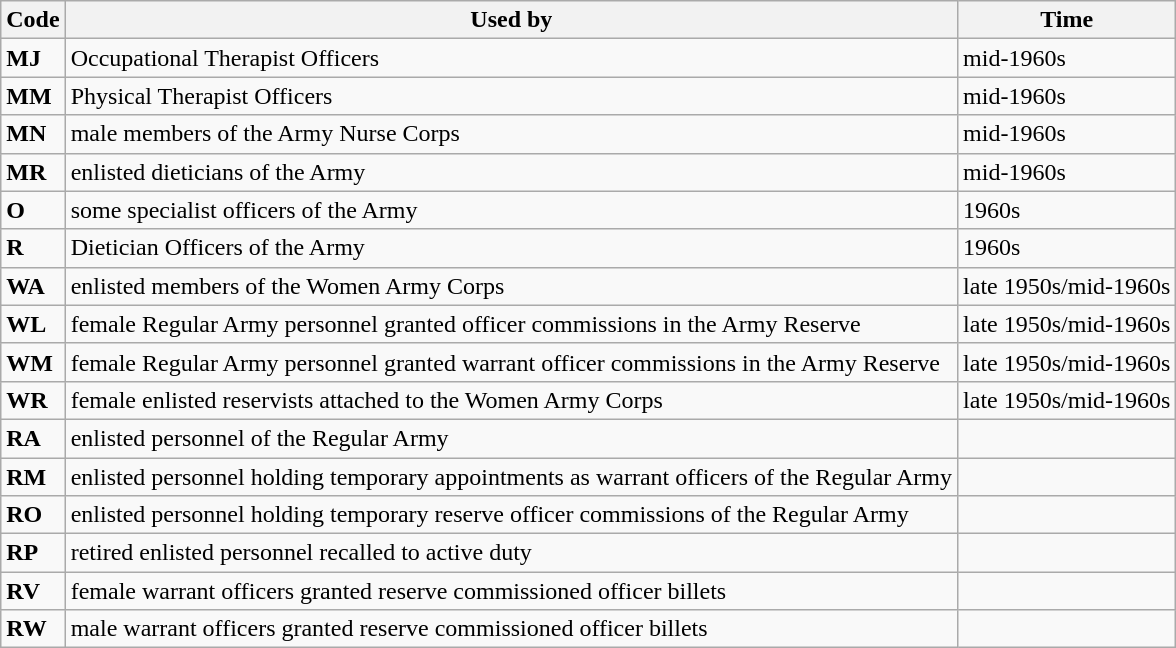<table class="wikitable sortable">
<tr>
<th>Code</th>
<th>Used by</th>
<th>Time</th>
</tr>
<tr>
<td><strong>MJ</strong></td>
<td>Occupational Therapist Officers</td>
<td>mid-1960s</td>
</tr>
<tr>
<td><strong>MM</strong></td>
<td>Physical Therapist Officers</td>
<td>mid-1960s</td>
</tr>
<tr>
<td><strong>MN</strong></td>
<td>male members of the Army Nurse Corps</td>
<td>mid-1960s</td>
</tr>
<tr>
<td><strong>MR</strong></td>
<td>enlisted dieticians of the Army</td>
<td>mid-1960s</td>
</tr>
<tr>
<td><strong>O</strong></td>
<td>some specialist officers of the Army</td>
<td>1960s</td>
</tr>
<tr>
<td><strong>R</strong></td>
<td>Dietician Officers of the Army</td>
<td>1960s</td>
</tr>
<tr>
<td><strong>WA</strong></td>
<td>enlisted members of the Women Army Corps</td>
<td>late 1950s/mid-1960s</td>
</tr>
<tr>
<td><strong>WL</strong></td>
<td>female Regular Army personnel granted officer commissions in the Army Reserve</td>
<td>late 1950s/mid-1960s</td>
</tr>
<tr>
<td><strong>WM</strong></td>
<td>female Regular Army personnel granted warrant officer commissions in the Army Reserve</td>
<td>late 1950s/mid-1960s</td>
</tr>
<tr>
<td><strong>WR</strong></td>
<td>female enlisted reservists attached to the Women Army Corps</td>
<td>late 1950s/mid-1960s</td>
</tr>
<tr>
<td><strong>RA</strong></td>
<td>enlisted personnel of the Regular Army</td>
<td></td>
</tr>
<tr>
<td><strong>RM</strong></td>
<td>enlisted personnel holding temporary appointments as warrant officers of the Regular Army</td>
<td></td>
</tr>
<tr>
<td><strong>RO</strong></td>
<td>enlisted personnel holding temporary reserve officer commissions of the Regular Army</td>
<td></td>
</tr>
<tr>
<td><strong>RP</strong></td>
<td>retired enlisted personnel recalled to active duty</td>
<td></td>
</tr>
<tr>
<td><strong>RV</strong></td>
<td>female warrant officers granted reserve commissioned officer billets</td>
<td></td>
</tr>
<tr>
<td><strong>RW</strong></td>
<td>male warrant officers granted reserve commissioned officer billets</td>
<td></td>
</tr>
</table>
